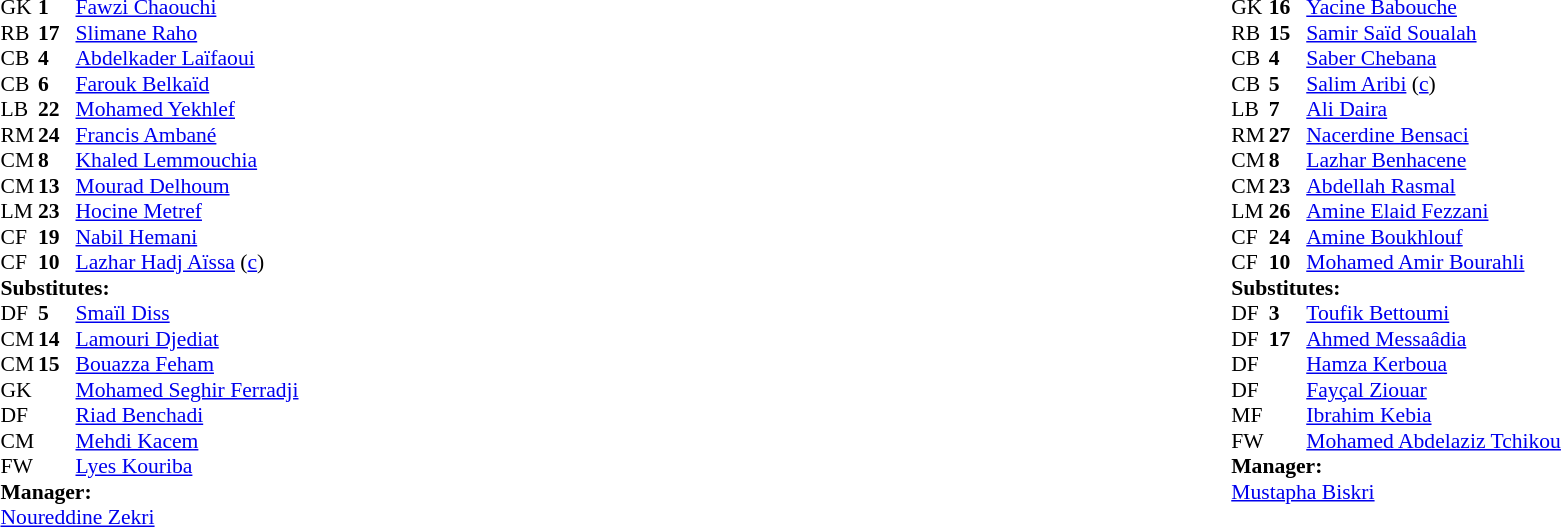<table style="width:100%;">
<tr>
<td style="vertical-align:top; width:50%;"><br><table style="font-size: 90%" cellspacing="0" cellpadding="0">
<tr>
<td colspan="4"></td>
</tr>
<tr>
<th width="25"></th>
<th width="25"></th>
<th style="width:200px;"></th>
<th></th>
</tr>
<tr>
<td>GK</td>
<td><strong>1</strong></td>
<td> <a href='#'>Fawzi Chaouchi</a></td>
</tr>
<tr>
<td>RB</td>
<td><strong>17</strong></td>
<td> <a href='#'>Slimane Raho</a></td>
</tr>
<tr>
<td>CB</td>
<td><strong>4</strong></td>
<td> <a href='#'>Abdelkader Laïfaoui</a></td>
</tr>
<tr>
<td>CB</td>
<td><strong>6</strong></td>
<td> <a href='#'>Farouk Belkaïd</a></td>
</tr>
<tr>
<td>LB</td>
<td><strong>22</strong></td>
<td> <a href='#'>Mohamed Yekhlef</a></td>
<td></td>
<td></td>
</tr>
<tr>
<td>RM</td>
<td><strong>24</strong></td>
<td> <a href='#'>Francis Ambané</a></td>
<td></td>
<td></td>
</tr>
<tr>
<td>CM</td>
<td><strong>8</strong></td>
<td> <a href='#'>Khaled Lemmouchia</a></td>
</tr>
<tr>
<td>CM</td>
<td><strong>13</strong></td>
<td> <a href='#'>Mourad Delhoum</a></td>
</tr>
<tr>
<td>LM</td>
<td><strong>23</strong></td>
<td> <a href='#'>Hocine Metref</a></td>
<td></td>
</tr>
<tr>
<td>CF</td>
<td><strong>19</strong></td>
<td> <a href='#'>Nabil Hemani</a></td>
<td></td>
<td></td>
</tr>
<tr>
<td>CF</td>
<td><strong>10</strong></td>
<td> <a href='#'>Lazhar Hadj Aïssa</a> (<a href='#'>c</a>)</td>
<td></td>
</tr>
<tr>
<td colspan=4><strong>Substitutes:</strong></td>
</tr>
<tr>
<td>DF</td>
<td><strong>5</strong></td>
<td> <a href='#'>Smaïl Diss</a></td>
<td></td>
<td></td>
</tr>
<tr>
<td>CM</td>
<td><strong>14</strong></td>
<td> <a href='#'>Lamouri Djediat</a></td>
<td></td>
<td></td>
</tr>
<tr>
<td>CM</td>
<td><strong>15</strong></td>
<td> <a href='#'>Bouazza Feham</a></td>
<td></td>
<td></td>
</tr>
<tr>
<td>GK</td>
<td></td>
<td> <a href='#'>Mohamed Seghir Ferradji</a></td>
</tr>
<tr>
<td>DF</td>
<td></td>
<td> <a href='#'>Riad Benchadi</a></td>
</tr>
<tr>
<td>CM</td>
<td></td>
<td> <a href='#'>Mehdi Kacem</a></td>
</tr>
<tr>
<td>FW</td>
<td></td>
<td> <a href='#'>Lyes Kouriba</a></td>
</tr>
<tr>
<td colspan=4><strong>Manager:</strong></td>
</tr>
<tr>
<td colspan="4"> <a href='#'>Noureddine Zekri</a></td>
</tr>
</table>
</td>
<td valign="top"></td>
<td style="vertical-align:top; width:50%;"><br><table cellspacing="0" cellpadding="0" style="font-size:90%; margin:auto;">
<tr>
<td colspan="4"></td>
</tr>
<tr>
<th width="25"></th>
<th width="25"></th>
<th style="width:200px;"></th>
<th></th>
</tr>
<tr>
<td>GK</td>
<td><strong>16</strong></td>
<td> <a href='#'>Yacine Babouche</a></td>
</tr>
<tr>
<td>RB</td>
<td><strong>15</strong></td>
<td> <a href='#'>Samir Saïd Soualah</a></td>
</tr>
<tr>
<td>CB</td>
<td><strong>4</strong></td>
<td> <a href='#'>Saber Chebana</a></td>
</tr>
<tr>
<td>CB</td>
<td><strong>5</strong></td>
<td> <a href='#'>Salim Aribi</a> (<a href='#'>c</a>)</td>
</tr>
<tr>
<td>LB</td>
<td><strong>7</strong></td>
<td> <a href='#'>Ali Daira</a></td>
</tr>
<tr>
<td>RM</td>
<td><strong>27</strong></td>
<td> <a href='#'>Nacerdine Bensaci</a></td>
<td></td>
</tr>
<tr>
<td>CM</td>
<td><strong>8</strong></td>
<td> <a href='#'>Lazhar Benhacene</a></td>
</tr>
<tr>
<td>CM</td>
<td><strong>23</strong></td>
<td> <a href='#'>Abdellah Rasmal</a></td>
<td></td>
<td></td>
</tr>
<tr>
<td>LM</td>
<td><strong>26</strong></td>
<td> <a href='#'>Amine Elaid Fezzani</a></td>
</tr>
<tr>
<td>CF</td>
<td><strong>24</strong></td>
<td> <a href='#'>Amine Boukhlouf</a></td>
</tr>
<tr>
<td>CF</td>
<td><strong>10</strong></td>
<td> <a href='#'>Mohamed Amir Bourahli</a></td>
<td></td>
<td></td>
</tr>
<tr>
<td colspan=4><strong>Substitutes:</strong></td>
</tr>
<tr>
<td>DF</td>
<td><strong>3</strong></td>
<td> <a href='#'>Toufik Bettoumi</a></td>
<td></td>
<td></td>
</tr>
<tr>
<td>DF</td>
<td><strong>17</strong></td>
<td> <a href='#'>Ahmed Messaâdia</a></td>
<td></td>
<td></td>
</tr>
<tr>
<td>DF</td>
<td></td>
<td> <a href='#'>Hamza Kerboua</a></td>
</tr>
<tr>
<td>DF</td>
<td></td>
<td> <a href='#'>Fayçal Ziouar</a></td>
</tr>
<tr>
<td>MF</td>
<td></td>
<td> <a href='#'>Ibrahim Kebia</a></td>
</tr>
<tr>
<td>FW</td>
<td></td>
<td> <a href='#'>Mohamed Abdelaziz Tchikou</a></td>
</tr>
<tr>
<td colspan=4><strong>Manager:</strong></td>
</tr>
<tr>
<td colspan="4"> <a href='#'>Mustapha Biskri</a></td>
</tr>
</table>
</td>
</tr>
</table>
